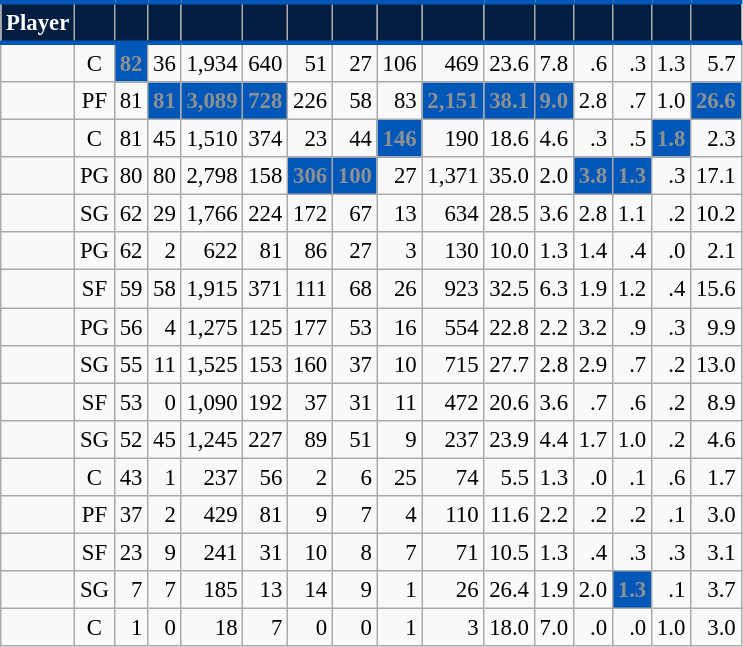<table class="wikitable sortable" style="font-size: 95%; text-align:right;">
<tr>
<th style="background:#041E42; color:#FFFFFF; border-top:#0057B7 3px solid; border-bottom:#0057B7 3px solid;">Player</th>
<th style="background:#041E42; color:#FFFFFF; border-top:#0057B7 3px solid; border-bottom:#0057B7 3px solid;"></th>
<th style="background:#041E42; color:#FFFFFF; border-top:#0057B7 3px solid; border-bottom:#0057B7 3px solid;"></th>
<th style="background:#041E42; color:#FFFFFF; border-top:#0057B7 3px solid; border-bottom:#0057B7 3px solid;"></th>
<th style="background:#041E42; color:#FFFFFF; border-top:#0057B7 3px solid; border-bottom:#0057B7 3px solid;"></th>
<th style="background:#041E42; color:#FFFFFF; border-top:#0057B7 3px solid; border-bottom:#0057B7 3px solid;"></th>
<th style="background:#041E42; color:#FFFFFF; border-top:#0057B7 3px solid; border-bottom:#0057B7 3px solid;"></th>
<th style="background:#041E42; color:#FFFFFF; border-top:#0057B7 3px solid; border-bottom:#0057B7 3px solid;"></th>
<th style="background:#041E42; color:#FFFFFF; border-top:#0057B7 3px solid; border-bottom:#0057B7 3px solid;"></th>
<th style="background:#041E42; color:#FFFFFF; border-top:#0057B7 3px solid; border-bottom:#0057B7 3px solid;"></th>
<th style="background:#041E42; color:#FFFFFF; border-top:#0057B7 3px solid; border-bottom:#0057B7 3px solid;"></th>
<th style="background:#041E42; color:#FFFFFF; border-top:#0057B7 3px solid; border-bottom:#0057B7 3px solid;"></th>
<th style="background:#041E42; color:#FFFFFF; border-top:#0057B7 3px solid; border-bottom:#0057B7 3px solid;"></th>
<th style="background:#041E42; color:#FFFFFF; border-top:#0057B7 3px solid; border-bottom:#0057B7 3px solid;"></th>
<th style="background:#041E42; color:#FFFFFF; border-top:#0057B7 3px solid; border-bottom:#0057B7 3px solid;"></th>
<th style="background:#041E42; color:#FFFFFF; border-top:#0057B7 3px solid; border-bottom:#0057B7 3px solid;"></th>
</tr>
<tr>
<td style="text-align:left;"></td>
<td style="text-align:center;">C</td>
<td style="background:#0057B7; color:#8D9093;"><strong>82</strong></td>
<td>36</td>
<td>1,934</td>
<td>640</td>
<td>51</td>
<td>27</td>
<td>106</td>
<td>469</td>
<td>23.6</td>
<td>7.8</td>
<td>.6</td>
<td>.3</td>
<td>1.3</td>
<td>5.7</td>
</tr>
<tr>
<td style="text-align:left;"></td>
<td style="text-align:center;">PF</td>
<td>81</td>
<td style="background:#0057B7; color:#8D9093;"><strong>81</strong></td>
<td style="background:#0057B7; color:#8D9093;"><strong>3,089</strong></td>
<td style="background:#0057B7; color:#8D9093;"><strong>728</strong></td>
<td>226</td>
<td>58</td>
<td>83</td>
<td style="background:#0057B7; color:#8D9093;"><strong>2,151</strong></td>
<td style="background:#0057B7; color:#8D9093;"><strong>38.1</strong></td>
<td style="background:#0057B7; color:#8D9093;"><strong>9.0</strong></td>
<td>2.8</td>
<td>.7</td>
<td>1.0</td>
<td style="background:#0057B7; color:#8D9093;"><strong>26.6</strong></td>
</tr>
<tr>
<td style="text-align:left;"></td>
<td style="text-align:center;">C</td>
<td>81</td>
<td>45</td>
<td>1,510</td>
<td>374</td>
<td>23</td>
<td>44</td>
<td style="background:#0057B7; color:#8D9093;"><strong>146</strong></td>
<td>190</td>
<td>18.6</td>
<td>4.6</td>
<td>.3</td>
<td>.5</td>
<td style="background:#0057B7; color:#8D9093;"><strong>1.8</strong></td>
<td>2.3</td>
</tr>
<tr>
<td style="text-align:left;"></td>
<td style="text-align:center;">PG</td>
<td>80</td>
<td>80</td>
<td>2,798</td>
<td>158</td>
<td style="background:#0057B7; color:#8D9093;"><strong>306</strong></td>
<td style="background:#0057B7; color:#8D9093;"><strong>100</strong></td>
<td>27</td>
<td>1,371</td>
<td>35.0</td>
<td>2.0</td>
<td style="background:#0057B7; color:#8D9093;"><strong>3.8</strong></td>
<td style="background:#0057B7; color:#8D9093;"><strong>1.3</strong></td>
<td>.3</td>
<td>17.1</td>
</tr>
<tr>
<td style="text-align:left;"></td>
<td style="text-align:center;">SG</td>
<td>62</td>
<td>29</td>
<td>1,766</td>
<td>224</td>
<td>172</td>
<td>67</td>
<td>13</td>
<td>634</td>
<td>28.5</td>
<td>3.6</td>
<td>2.8</td>
<td>1.1</td>
<td>.2</td>
<td>10.2</td>
</tr>
<tr>
<td style="text-align:left;"></td>
<td style="text-align:center;">PG</td>
<td>62</td>
<td>2</td>
<td>622</td>
<td>81</td>
<td>86</td>
<td>27</td>
<td>3</td>
<td>130</td>
<td>10.0</td>
<td>1.3</td>
<td>1.4</td>
<td>.4</td>
<td>.0</td>
<td>2.1</td>
</tr>
<tr>
<td style="text-align:left;"></td>
<td style="text-align:center;">SF</td>
<td>59</td>
<td>58</td>
<td>1,915</td>
<td>371</td>
<td>111</td>
<td>68</td>
<td>26</td>
<td>923</td>
<td>32.5</td>
<td>6.3</td>
<td>1.9</td>
<td>1.2</td>
<td>.4</td>
<td>15.6</td>
</tr>
<tr>
<td style="text-align:left;"></td>
<td style="text-align:center;">PG</td>
<td>56</td>
<td>4</td>
<td>1,275</td>
<td>125</td>
<td>177</td>
<td>53</td>
<td>16</td>
<td>554</td>
<td>22.8</td>
<td>2.2</td>
<td>3.2</td>
<td>.9</td>
<td>.3</td>
<td>9.9</td>
</tr>
<tr>
<td style="text-align:left;"></td>
<td style="text-align:center;">SG</td>
<td>55</td>
<td>11</td>
<td>1,525</td>
<td>153</td>
<td>160</td>
<td>37</td>
<td>10</td>
<td>715</td>
<td>27.7</td>
<td>2.8</td>
<td>2.9</td>
<td>.7</td>
<td>.2</td>
<td>13.0</td>
</tr>
<tr>
<td style="text-align:left;"></td>
<td style="text-align:center;">SF</td>
<td>53</td>
<td>0</td>
<td>1,090</td>
<td>192</td>
<td>37</td>
<td>31</td>
<td>11</td>
<td>472</td>
<td>20.6</td>
<td>3.6</td>
<td>.7</td>
<td>.6</td>
<td>.2</td>
<td>8.9</td>
</tr>
<tr>
<td style="text-align:left;"></td>
<td style="text-align:center;">SG</td>
<td>52</td>
<td>45</td>
<td>1,245</td>
<td>227</td>
<td>89</td>
<td>51</td>
<td>9</td>
<td>237</td>
<td>23.9</td>
<td>4.4</td>
<td>1.7</td>
<td>1.0</td>
<td>.2</td>
<td>4.6</td>
</tr>
<tr>
<td style="text-align:left;"></td>
<td style="text-align:center;">C</td>
<td>43</td>
<td>1</td>
<td>237</td>
<td>56</td>
<td>2</td>
<td>6</td>
<td>25</td>
<td>74</td>
<td>5.5</td>
<td>1.3</td>
<td>.0</td>
<td>.1</td>
<td>.6</td>
<td>1.7</td>
</tr>
<tr>
<td style="text-align:left;"></td>
<td style="text-align:center;">PF</td>
<td>37</td>
<td>2</td>
<td>429</td>
<td>81</td>
<td>9</td>
<td>7</td>
<td>4</td>
<td>110</td>
<td>11.6</td>
<td>2.2</td>
<td>.2</td>
<td>.2</td>
<td>.1</td>
<td>3.0</td>
</tr>
<tr>
<td style="text-align:left;"></td>
<td style="text-align:center;">SF</td>
<td>23</td>
<td>9</td>
<td>241</td>
<td>31</td>
<td>10</td>
<td>8</td>
<td>7</td>
<td>71</td>
<td>10.5</td>
<td>1.3</td>
<td>.4</td>
<td>.3</td>
<td>.3</td>
<td>3.1</td>
</tr>
<tr>
<td style="text-align:left;"></td>
<td style="text-align:center;">SG</td>
<td>7</td>
<td>7</td>
<td>185</td>
<td>13</td>
<td>14</td>
<td>9</td>
<td>1</td>
<td>26</td>
<td>26.4</td>
<td>1.9</td>
<td>2.0</td>
<td style="background:#0057B7; color:#8D9093;"><strong>1.3</strong></td>
<td>.1</td>
<td>3.7</td>
</tr>
<tr>
<td style="text-align:left;"></td>
<td style="text-align:center;">C</td>
<td>1</td>
<td>0</td>
<td>18</td>
<td>7</td>
<td>0</td>
<td>0</td>
<td>1</td>
<td>3</td>
<td>18.0</td>
<td>7.0</td>
<td>.0</td>
<td>.0</td>
<td>1.0</td>
<td>3.0</td>
</tr>
</table>
